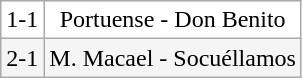<table class="wikitable">
<tr align=center bgcolor=white>
<td>1-1</td>
<td>Portuense - Don Benito</td>
</tr>
<tr align=center bgcolor=#F5F5F5>
<td>2-1</td>
<td>M. Macael - Socuéllamos</td>
</tr>
</table>
